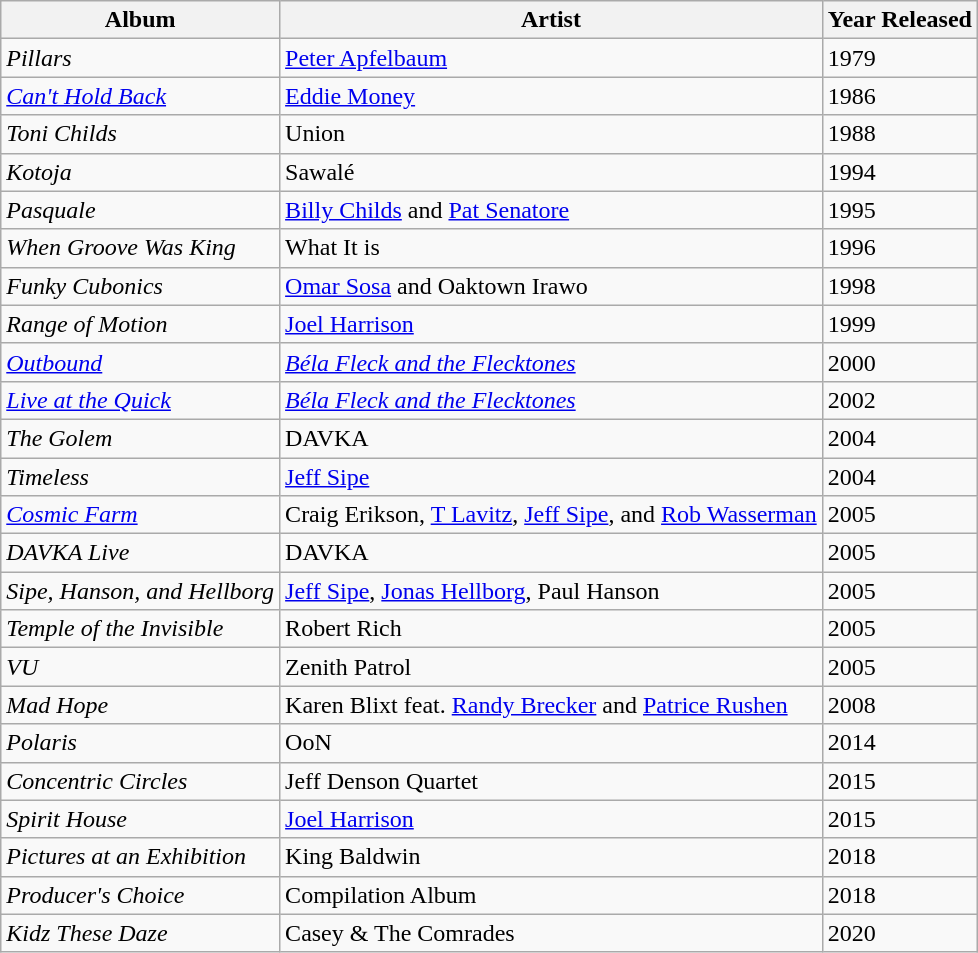<table class="wikitable">
<tr>
<th>Album</th>
<th>Artist</th>
<th>Year Released</th>
</tr>
<tr>
<td><em>Pillars</em></td>
<td><a href='#'>Peter Apfelbaum</a></td>
<td>1979</td>
</tr>
<tr>
<td><em><a href='#'>Can't Hold Back</a></em></td>
<td><a href='#'>Eddie Money</a></td>
<td>1986</td>
</tr>
<tr>
<td><em>Toni Childs</em></td>
<td>Union</td>
<td>1988</td>
</tr>
<tr>
<td><em>Kotoja</em></td>
<td>Sawalé</td>
<td>1994</td>
</tr>
<tr>
<td><em>Pasquale</em></td>
<td><a href='#'>Billy Childs</a> and <a href='#'>Pat Senatore</a></td>
<td>1995</td>
</tr>
<tr>
<td><em>When Groove Was King</em></td>
<td>What It is</td>
<td>1996</td>
</tr>
<tr>
<td><em>Funky Cubonics</em></td>
<td><a href='#'>Omar Sosa</a> and Oaktown Irawo</td>
<td>1998</td>
</tr>
<tr>
<td><em>Range of Motion</em></td>
<td><a href='#'>Joel Harrison</a></td>
<td>1999</td>
</tr>
<tr>
<td><a href='#'><em>Outbound</em></a></td>
<td><em><a href='#'>Béla Fleck and the Flecktones</a></em></td>
<td>2000</td>
</tr>
<tr>
<td><em><a href='#'>Live at the Quick</a></em></td>
<td><em><a href='#'>Béla Fleck and the Flecktones</a></em></td>
<td>2002</td>
</tr>
<tr>
<td><em>The Golem</em></td>
<td>DAVKA</td>
<td>2004</td>
</tr>
<tr>
<td><em>Timeless</em></td>
<td><a href='#'>Jeff Sipe</a></td>
<td>2004</td>
</tr>
<tr>
<td><em><a href='#'>Cosmic Farm</a></em></td>
<td>Craig Erikson, <a href='#'>T Lavitz</a>, <a href='#'>Jeff Sipe</a>, and <a href='#'>Rob Wasserman</a></td>
<td>2005</td>
</tr>
<tr>
<td><em>DAVKA Live</em></td>
<td>DAVKA</td>
<td>2005</td>
</tr>
<tr>
<td><em>Sipe, Hanson, and Hellborg</em></td>
<td><a href='#'>Jeff Sipe</a>, <a href='#'>Jonas Hellborg</a>, Paul Hanson</td>
<td>2005</td>
</tr>
<tr>
<td><em>Temple of the Invisible</em></td>
<td>Robert Rich</td>
<td>2005</td>
</tr>
<tr>
<td><em>VU</em></td>
<td>Zenith Patrol</td>
<td>2005</td>
</tr>
<tr>
<td><em>Mad Hope</em></td>
<td>Karen Blixt feat. <a href='#'>Randy Brecker</a> and <a href='#'>Patrice Rushen</a></td>
<td>2008</td>
</tr>
<tr>
<td><em>Polaris</em></td>
<td>OoN</td>
<td>2014</td>
</tr>
<tr>
<td><em>Concentric Circles</em></td>
<td>Jeff Denson Quartet</td>
<td>2015</td>
</tr>
<tr>
<td><em>Spirit House</em></td>
<td><a href='#'>Joel Harrison</a></td>
<td>2015</td>
</tr>
<tr>
<td><em>Pictures at an Exhibition</em></td>
<td>King Baldwin</td>
<td>2018</td>
</tr>
<tr>
<td><em>Producer's Choice</em></td>
<td>Compilation Album</td>
<td>2018</td>
</tr>
<tr>
<td><em>Kidz These Daze</em></td>
<td>Casey & The Comrades</td>
<td>2020</td>
</tr>
</table>
